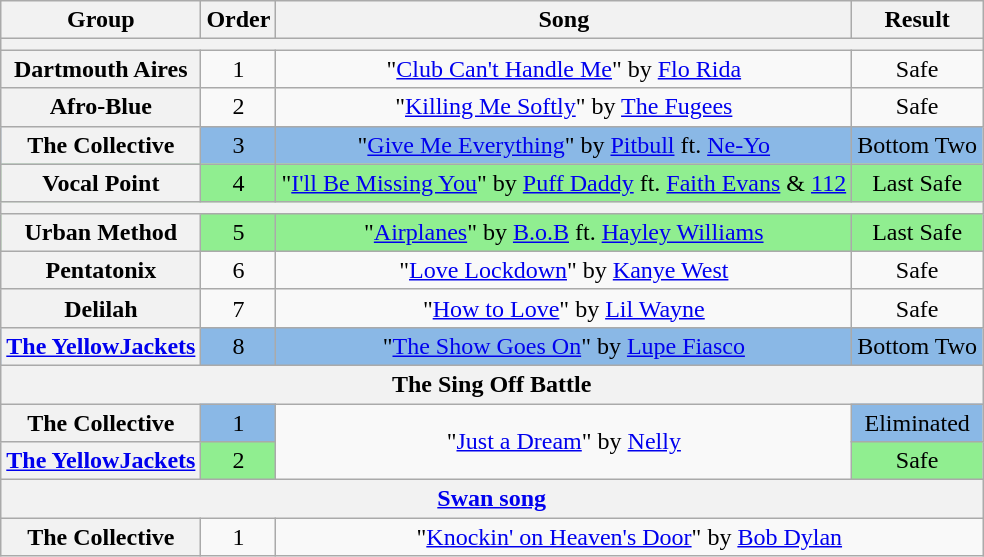<table class="wikitable plainrowheaders" style="text-align:center;">
<tr>
<th scope="col">Group</th>
<th scope="col">Order</th>
<th scope="col">Song</th>
<th scope="col">Result</th>
</tr>
<tr>
<th scope="row" colspan="4"></th>
</tr>
<tr>
<th scope="row">Dartmouth Aires</th>
<td>1</td>
<td>"<a href='#'>Club Can't Handle Me</a>" by <a href='#'>Flo Rida</a></td>
<td>Safe</td>
</tr>
<tr>
<th scope="row">Afro-Blue</th>
<td>2</td>
<td>"<a href='#'>Killing Me Softly</a>" by <a href='#'>The Fugees</a></td>
<td>Safe</td>
</tr>
<tr style="background:#8ab8e6;">
<th scope="row">The Collective</th>
<td>3</td>
<td>"<a href='#'>Give Me Everything</a>" by <a href='#'>Pitbull</a> ft. <a href='#'>Ne-Yo</a></td>
<td>Bottom Two</td>
</tr>
<tr style="background:lightgreen;">
<th scope="row">Vocal Point</th>
<td>4</td>
<td>"<a href='#'>I'll Be Missing You</a>" by <a href='#'>Puff Daddy</a> ft. <a href='#'>Faith Evans</a> & <a href='#'>112</a></td>
<td>Last Safe</td>
</tr>
<tr>
<th scope="row" colspan="4"></th>
</tr>
<tr style="background:lightgreen;">
<th scope="row">Urban Method</th>
<td>5</td>
<td>"<a href='#'>Airplanes</a>" by <a href='#'>B.o.B</a> ft. <a href='#'>Hayley Williams</a></td>
<td>Last Safe</td>
</tr>
<tr>
<th scope="row">Pentatonix</th>
<td>6</td>
<td>"<a href='#'>Love Lockdown</a>" by <a href='#'>Kanye West</a></td>
<td>Safe</td>
</tr>
<tr>
<th scope="row">Delilah</th>
<td>7</td>
<td>"<a href='#'>How to Love</a>" by <a href='#'>Lil Wayne</a></td>
<td>Safe</td>
</tr>
<tr style="background:#8ab8e6;">
<th scope="row"><a href='#'>The YellowJackets</a></th>
<td>8</td>
<td>"<a href='#'>The Show Goes On</a>" by <a href='#'>Lupe Fiasco</a></td>
<td>Bottom Two</td>
</tr>
<tr>
<th scope="col" colspan="4">The Sing Off Battle</th>
</tr>
<tr>
<th scope="row">The Collective</th>
<td style="background:#8ab8e6;">1</td>
<td rowspan="2">"<a href='#'>Just a Dream</a>" by <a href='#'>Nelly</a></td>
<td style="background:#8ab8e6;">Eliminated</td>
</tr>
<tr>
<th scope="row"><a href='#'>The YellowJackets</a></th>
<td style="background:lightgreen;">2</td>
<td style="background:lightgreen;">Safe</td>
</tr>
<tr>
<th scope="col" colspan="4"><a href='#'>Swan song</a></th>
</tr>
<tr>
<th scope="row">The Collective</th>
<td>1</td>
<td colspan="2">"<a href='#'>Knockin' on Heaven's Door</a>" by <a href='#'>Bob Dylan</a></td>
</tr>
</table>
